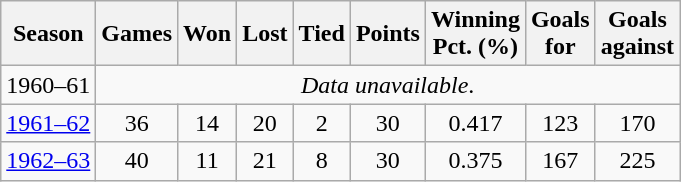<table class="wikitable" style="text-align:center">
<tr>
<th>Season</th>
<th>Games</th>
<th>Won</th>
<th>Lost</th>
<th>Tied</th>
<th>Points</th>
<th>Winning<br>Pct. (%)</th>
<th>Goals<br>for</th>
<th>Goals<br>against</th>
</tr>
<tr>
<td>1960–61</td>
<td colspan="8"><em>Data unavailable</em>.</td>
</tr>
<tr>
<td><a href='#'>1961–62</a></td>
<td>36</td>
<td>14</td>
<td>20</td>
<td>2</td>
<td>30</td>
<td>0.417</td>
<td>123</td>
<td>170</td>
</tr>
<tr>
<td><a href='#'>1962–63</a></td>
<td>40</td>
<td>11</td>
<td>21</td>
<td>8</td>
<td>30</td>
<td>0.375</td>
<td>167</td>
<td>225</td>
</tr>
</table>
